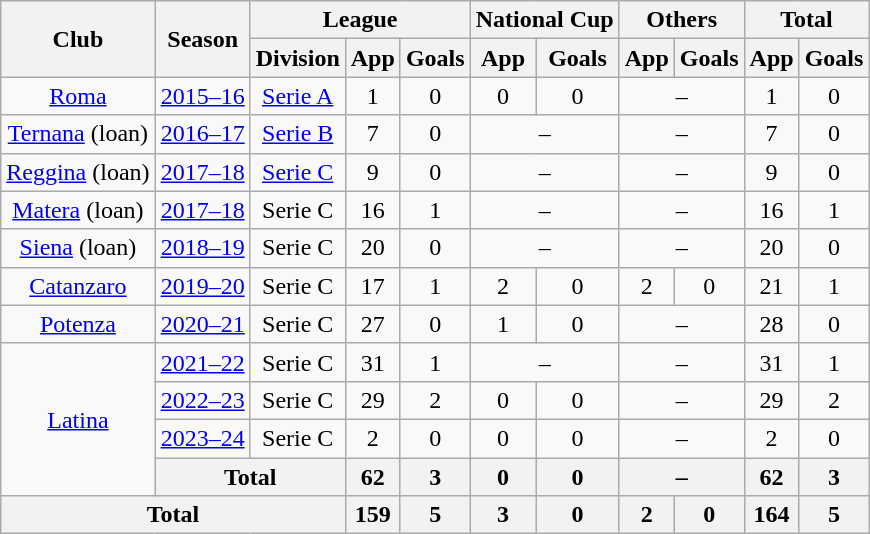<table class="wikitable" style="text-align: center">
<tr>
<th rowspan="2">Club</th>
<th rowspan="2">Season</th>
<th colspan="3">League</th>
<th colspan="2">National Cup</th>
<th colspan="2">Others</th>
<th colspan="2">Total</th>
</tr>
<tr>
<th>Division</th>
<th>App</th>
<th>Goals</th>
<th>App</th>
<th>Goals</th>
<th>App</th>
<th>Goals</th>
<th>App</th>
<th>Goals</th>
</tr>
<tr>
<td><a href='#'>Roma</a></td>
<td><a href='#'>2015–16</a></td>
<td><a href='#'>Serie A</a></td>
<td>1</td>
<td>0</td>
<td>0</td>
<td>0</td>
<td colspan="2">–</td>
<td>1</td>
<td>0</td>
</tr>
<tr>
<td><a href='#'>Ternana</a> (loan)</td>
<td><a href='#'>2016–17</a></td>
<td><a href='#'>Serie B</a></td>
<td>7</td>
<td>0</td>
<td colspan="2">–</td>
<td colspan="2">–</td>
<td>7</td>
<td>0</td>
</tr>
<tr>
<td><a href='#'>Reggina</a> (loan)</td>
<td><a href='#'>2017–18</a></td>
<td><a href='#'>Serie C</a></td>
<td>9</td>
<td>0</td>
<td colspan="2">–</td>
<td colspan="2">–</td>
<td>9</td>
<td>0</td>
</tr>
<tr>
<td><a href='#'>Matera</a> (loan)</td>
<td><a href='#'>2017–18</a></td>
<td>Serie C</td>
<td>16</td>
<td>1</td>
<td colspan="2">–</td>
<td colspan="2">–</td>
<td>16</td>
<td>1</td>
</tr>
<tr>
<td><a href='#'>Siena</a> (loan)</td>
<td><a href='#'>2018–19</a></td>
<td>Serie C</td>
<td>20</td>
<td>0</td>
<td colspan="2">–</td>
<td colspan="2">–</td>
<td>20</td>
<td>0</td>
</tr>
<tr>
<td><a href='#'>Catanzaro</a></td>
<td><a href='#'>2019–20</a></td>
<td>Serie C</td>
<td>17</td>
<td>1</td>
<td>2</td>
<td>0</td>
<td>2</td>
<td>0</td>
<td>21</td>
<td>1</td>
</tr>
<tr>
<td><a href='#'>Potenza</a></td>
<td><a href='#'>2020–21</a></td>
<td>Serie C</td>
<td>27</td>
<td>0</td>
<td>1</td>
<td>0</td>
<td colspan="2">–</td>
<td>28</td>
<td>0</td>
</tr>
<tr>
<td rowspan="4"><a href='#'>Latina</a></td>
<td><a href='#'>2021–22</a></td>
<td>Serie C</td>
<td>31</td>
<td>1</td>
<td colspan="2">–</td>
<td colspan="2">–</td>
<td>31</td>
<td>1</td>
</tr>
<tr>
<td><a href='#'>2022–23</a></td>
<td>Serie C</td>
<td>29</td>
<td>2</td>
<td>0</td>
<td>0</td>
<td colspan="2">–</td>
<td>29</td>
<td>2</td>
</tr>
<tr>
<td><a href='#'>2023–24</a></td>
<td>Serie C</td>
<td>2</td>
<td>0</td>
<td>0</td>
<td>0</td>
<td colspan="2">–</td>
<td>2</td>
<td>0</td>
</tr>
<tr>
<th colspan="2">Total</th>
<th>62</th>
<th>3</th>
<th>0</th>
<th>0</th>
<th colspan="2">–</th>
<th>62</th>
<th>3</th>
</tr>
<tr>
<th colspan="3">Total</th>
<th>159</th>
<th>5</th>
<th>3</th>
<th>0</th>
<th>2</th>
<th>0</th>
<th>164</th>
<th>5</th>
</tr>
</table>
